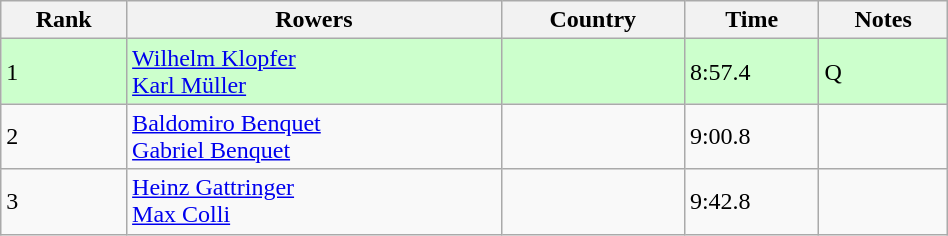<table class="wikitable" width=50%>
<tr>
<th>Rank</th>
<th>Rowers</th>
<th>Country</th>
<th>Time</th>
<th>Notes</th>
</tr>
<tr bgcolor=ccffcc>
<td>1</td>
<td><a href='#'>Wilhelm Klopfer</a><br><a href='#'>Karl Müller</a></td>
<td></td>
<td>8:57.4</td>
<td>Q</td>
</tr>
<tr>
<td>2</td>
<td><a href='#'>Baldomiro Benquet</a><br><a href='#'>Gabriel Benquet</a></td>
<td></td>
<td>9:00.8</td>
<td></td>
</tr>
<tr>
<td>3</td>
<td><a href='#'>Heinz Gattringer</a><br><a href='#'>Max Colli</a></td>
<td></td>
<td>9:42.8</td>
<td></td>
</tr>
</table>
